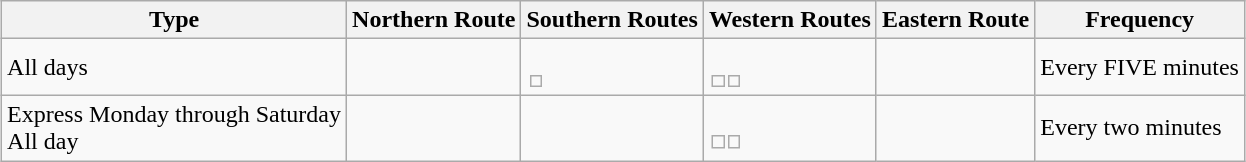<table class="wikitable" style="margin:1em auto;">
<tr>
<th>Type</th>
<th>Northern Route</th>
<th>Southern Routes</th>
<th>Western Routes</th>
<th>Eastern Route</th>
<th>Frequency</th>
</tr>
<tr>
<td>All days</td>
<td></td>
<td><br><table style="border:0px;">
<tr>
<td></td>
</tr>
</table>
</td>
<td><br><table style="border:0px;">
<tr>
<td></td>
<td></td>
</tr>
</table>
</td>
<td></td>
<td>Every FIVE minutes</td>
</tr>
<tr>
<td>Express Monday through Saturday<br>All day</td>
<td></td>
<td></td>
<td><br><table style="border:0px;">
<tr>
<td></td>
<td></td>
</tr>
</table>
</td>
<td></td>
<td>Every two minutes</td>
</tr>
</table>
